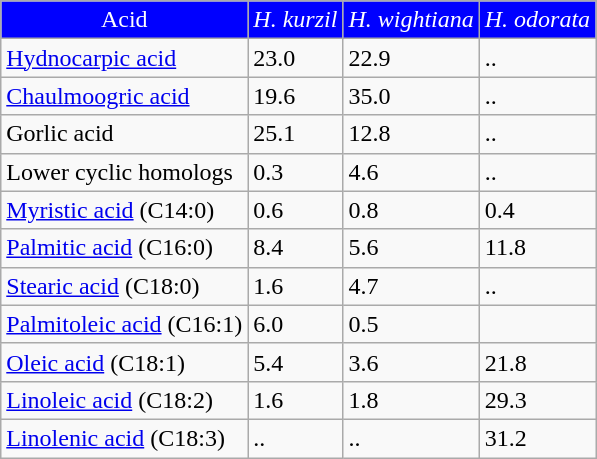<table class="wikitable">
<tr style="background:blue; color:white; text-align:center;">
<td>Acid</td>
<td><em>H. kurzil</em></td>
<td><em>H. wightiana</em></td>
<td><em>H. odorata</em></td>
</tr>
<tr>
<td><a href='#'>Hydnocarpic acid</a></td>
<td>23.0</td>
<td>22.9</td>
<td>..</td>
</tr>
<tr>
<td><a href='#'>Chaulmoogric acid</a></td>
<td>19.6</td>
<td>35.0</td>
<td>..</td>
</tr>
<tr>
<td>Gorlic acid</td>
<td>25.1</td>
<td>12.8</td>
<td>..</td>
</tr>
<tr>
<td>Lower cyclic homologs</td>
<td>0.3</td>
<td>4.6</td>
<td>..</td>
</tr>
<tr>
<td><a href='#'>Myristic acid</a> (C14:0)</td>
<td>0.6</td>
<td>0.8</td>
<td>0.4</td>
</tr>
<tr>
<td><a href='#'>Palmitic acid</a> (C16:0)</td>
<td>8.4</td>
<td>5.6</td>
<td>11.8</td>
</tr>
<tr>
<td><a href='#'>Stearic acid</a> (C18:0)</td>
<td>1.6</td>
<td>4.7</td>
<td>..</td>
</tr>
<tr>
<td><a href='#'>Palmitoleic acid</a> (C16:1)</td>
<td>6.0</td>
<td 1.3>0.5</td>
<td></td>
</tr>
<tr>
<td><a href='#'>Oleic acid</a> (C18:1)</td>
<td>5.4</td>
<td>3.6</td>
<td>21.8</td>
</tr>
<tr>
<td><a href='#'>Linoleic acid</a> (C18:2)</td>
<td>1.6</td>
<td>1.8</td>
<td>29.3</td>
</tr>
<tr>
<td><a href='#'>Linolenic acid</a> (C18:3)</td>
<td>..</td>
<td>..</td>
<td>31.2</td>
</tr>
</table>
